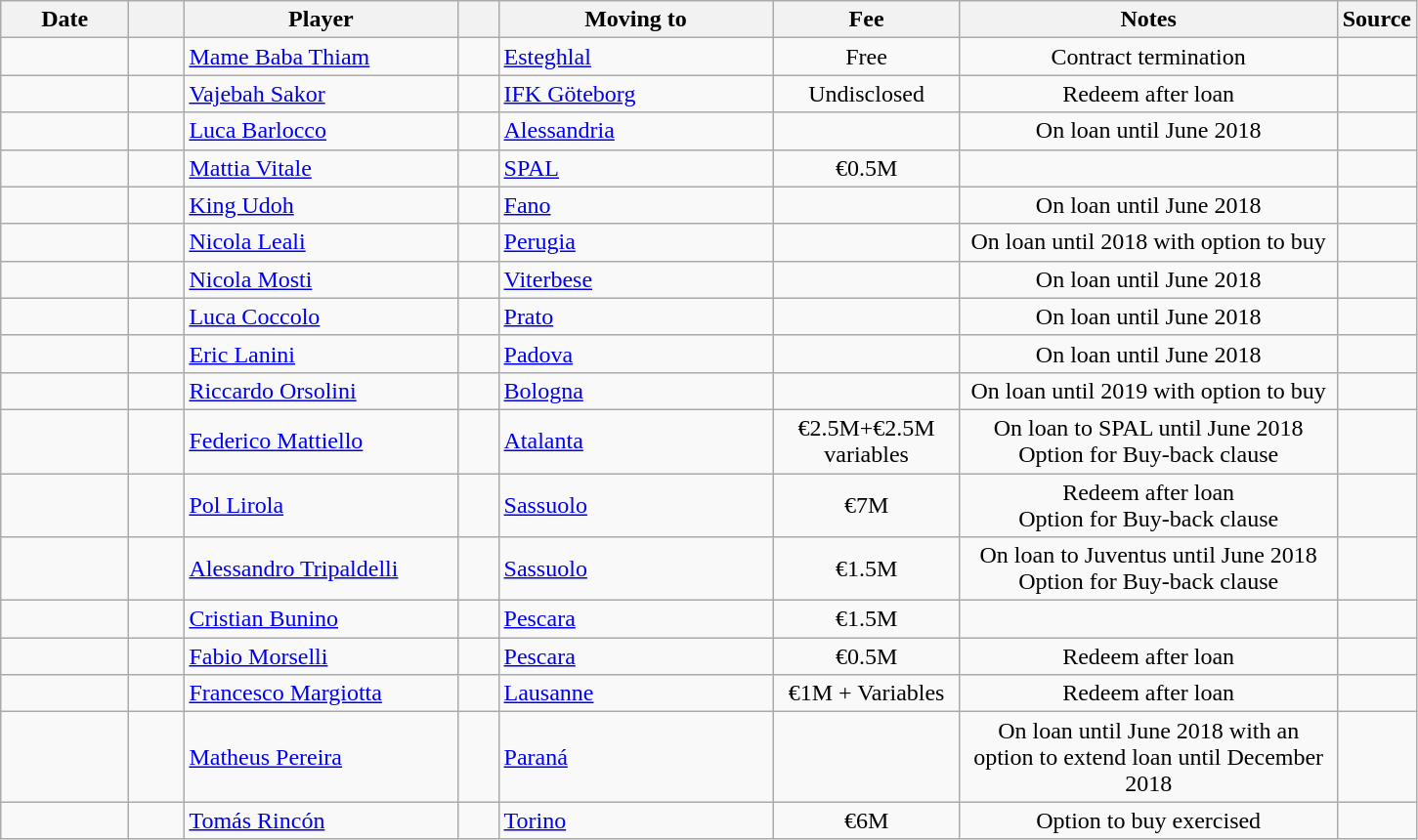<table class="wikitable sortable">
<tr>
<th style="width:80px;">Date</th>
<th style="width:30px;"></th>
<th style="width:180px;">Player</th>
<th style="width:20px;"></th>
<th style="width:180px;">Moving to</th>
<th style="width:120px;" class="unsortable">Fee</th>
<th style="width:250px;" class="unsortable">Notes</th>
<th style="width:20px;">Source</th>
</tr>
<tr>
<td></td>
<td align=center></td>
<td> <a href='#'>Mame Baba Thiam</a></td>
<td align=center></td>
<td> <a href='#'>Esteghlal</a></td>
<td align=center>Free</td>
<td align=center>Contract termination</td>
<td><small></small></td>
</tr>
<tr>
<td></td>
<td align=center></td>
<td> <a href='#'>Vajebah Sakor</a></td>
<td align=center></td>
<td> <a href='#'>IFK Göteborg</a></td>
<td align=center>Undisclosed</td>
<td align=center>Redeem after loan</td>
<td><small></small></td>
</tr>
<tr>
<td></td>
<td align=center></td>
<td> <a href='#'>Luca Barlocco</a></td>
<td align=center></td>
<td> <a href='#'>Alessandria</a></td>
<td align=center></td>
<td align=center>On loan until June 2018</td>
<td><small></small></td>
</tr>
<tr>
<td></td>
<td align=center></td>
<td> <a href='#'>Mattia Vitale</a></td>
<td align=center></td>
<td> <a href='#'>SPAL</a></td>
<td align=center>€0.5M</td>
<td align=center></td>
<td><small></small></td>
</tr>
<tr>
<td></td>
<td align=center></td>
<td> <a href='#'>King Udoh</a></td>
<td align=center></td>
<td> <a href='#'>Fano</a></td>
<td align=center></td>
<td align=center>On loan until June 2018</td>
<td><small></small></td>
</tr>
<tr>
<td></td>
<td align=center></td>
<td> <a href='#'>Nicola Leali</a></td>
<td align=center></td>
<td> <a href='#'>Perugia</a></td>
<td align=center></td>
<td align=center>On loan until 2018 with option to buy</td>
<td><small></small></td>
</tr>
<tr>
<td></td>
<td align=center></td>
<td> <a href='#'>Nicola Mosti</a></td>
<td align=center></td>
<td> <a href='#'>Viterbese</a></td>
<td align=center></td>
<td align=center>On loan until June 2018</td>
<td><small></small></td>
</tr>
<tr>
<td></td>
<td align=center></td>
<td> <a href='#'>Luca Coccolo</a></td>
<td align=center></td>
<td> <a href='#'>Prato</a></td>
<td align=center></td>
<td align=center>On loan until June 2018</td>
<td><small></small></td>
</tr>
<tr>
<td></td>
<td align=center></td>
<td> <a href='#'>Eric Lanini</a></td>
<td align=center></td>
<td> <a href='#'>Padova</a></td>
<td align=center></td>
<td align=center>On loan until June 2018</td>
<td><small></small></td>
</tr>
<tr>
<td></td>
<td align=center></td>
<td> <a href='#'>Riccardo Orsolini</a></td>
<td align=center></td>
<td> <a href='#'>Bologna</a></td>
<td align=center></td>
<td align=center>On loan until 2019 with option to buy</td>
<td><small></small></td>
</tr>
<tr>
<td></td>
<td align=center></td>
<td> <a href='#'>Federico Mattiello</a></td>
<td align=center></td>
<td> <a href='#'>Atalanta</a></td>
<td align=center>€2.5M+€2.5M variables</td>
<td align=center>On loan to SPAL until June 2018 <br> Option for Buy-back clause</td>
<td><small></small></td>
</tr>
<tr>
<td></td>
<td align=center></td>
<td> <a href='#'>Pol Lirola</a></td>
<td align=center></td>
<td> <a href='#'>Sassuolo</a></td>
<td align=center>€7M</td>
<td align=center>Redeem after loan <br> Option for Buy-back clause</td>
<td><small></small></td>
</tr>
<tr>
<td></td>
<td align=center></td>
<td> <a href='#'>Alessandro Tripaldelli</a></td>
<td align=center></td>
<td> <a href='#'>Sassuolo</a></td>
<td align=center>€1.5M</td>
<td align=center>On loan to Juventus until June 2018 <br> Option for Buy-back clause</td>
<td><small></small></td>
</tr>
<tr>
<td></td>
<td align=center></td>
<td> <a href='#'>Cristian Bunino</a></td>
<td align=center></td>
<td> <a href='#'>Pescara</a></td>
<td align=center>€1.5M</td>
<td align=center></td>
<td><small></small></td>
</tr>
<tr>
<td></td>
<td align=center></td>
<td> <a href='#'>Fabio Morselli</a></td>
<td align=center></td>
<td> <a href='#'>Pescara</a></td>
<td align=center>€0.5M</td>
<td align=center>Redeem after loan</td>
<td><small></small></td>
</tr>
<tr>
<td></td>
<td align=center></td>
<td> <a href='#'>Francesco Margiotta</a></td>
<td align=center></td>
<td> <a href='#'>Lausanne</a></td>
<td align=center>€1M + Variables</td>
<td align=center>Redeem after loan</td>
<td><small></small></td>
</tr>
<tr>
<td></td>
<td align=center></td>
<td> <a href='#'>Matheus Pereira</a></td>
<td align=center></td>
<td> <a href='#'>Paraná</a></td>
<td align=center></td>
<td align=center>On loan until June 2018 with an option to extend loan until December 2018</td>
<td><small></small></td>
</tr>
<tr>
<td></td>
<td align=center></td>
<td> <a href='#'>Tomás Rincón</a></td>
<td align=center></td>
<td> <a href='#'>Torino</a></td>
<td align=center>€6M</td>
<td align=center>Option to buy exercised</td>
<td></td>
</tr>
</table>
